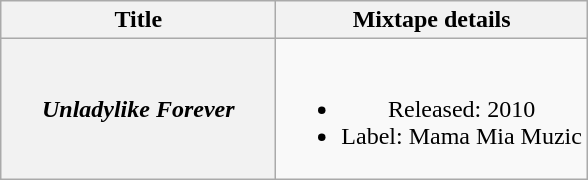<table class="wikitable plainrowheaders" style="text-align:center;">
<tr>
<th scope="col" style="width:11em;">Title</th>
<th scope="col">Mixtape details</th>
</tr>
<tr>
<th scope="row"><em>Unladylike Forever</em></th>
<td><br><ul><li>Released: 2010</li><li>Label: Mama Mia Muzic</li></ul></td>
</tr>
</table>
